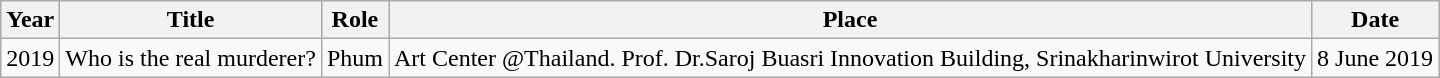<table class="wikitable plainrowheaders sortable">
<tr>
<th scope="col">Year</th>
<th scope="col">Title</th>
<th scope="col">Role</th>
<th scope="col">Place</th>
<th scope="col">Date</th>
</tr>
<tr>
<td style="text-align: center;">2019</td>
<td>Who is the real murderer?</td>
<td>Phum</td>
<td>Art Center @Thailand. Prof. Dr.Saroj Buasri Innovation Building, Srinakharinwirot University</td>
<td>8 June 2019</td>
</tr>
</table>
